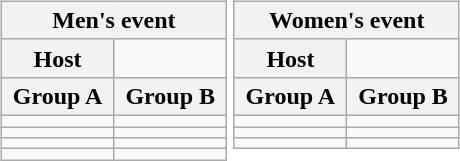<table>
<tr>
<td valign="top" width=50%><br><table class="wikitable" style= "text-align: left; Width:100%">
<tr>
<th colspan= 4>Men's event</th>
</tr>
<tr>
<th>Host</th>
<td colspan= 3></td>
</tr>
<tr>
<th>Group A</th>
<th>Group B</th>
</tr>
<tr>
<td></td>
<td></td>
</tr>
<tr>
<td></td>
<td></td>
</tr>
<tr>
<td></td>
<td></td>
</tr>
<tr>
<td></td>
<td></td>
</tr>
</table>
</td>
<td valign="top" width=50%><br><table class="wikitable" style= "text-align: left; Width:100%">
<tr>
<th colspan= 2>Women's event</th>
</tr>
<tr>
<th>Host</th>
<td></td>
</tr>
<tr>
<th>Group A</th>
<th>Group B</th>
</tr>
<tr>
<td></td>
<td></td>
</tr>
<tr>
<td></td>
<td></td>
</tr>
<tr>
<td></td>
<td></td>
</tr>
</table>
</td>
</tr>
</table>
